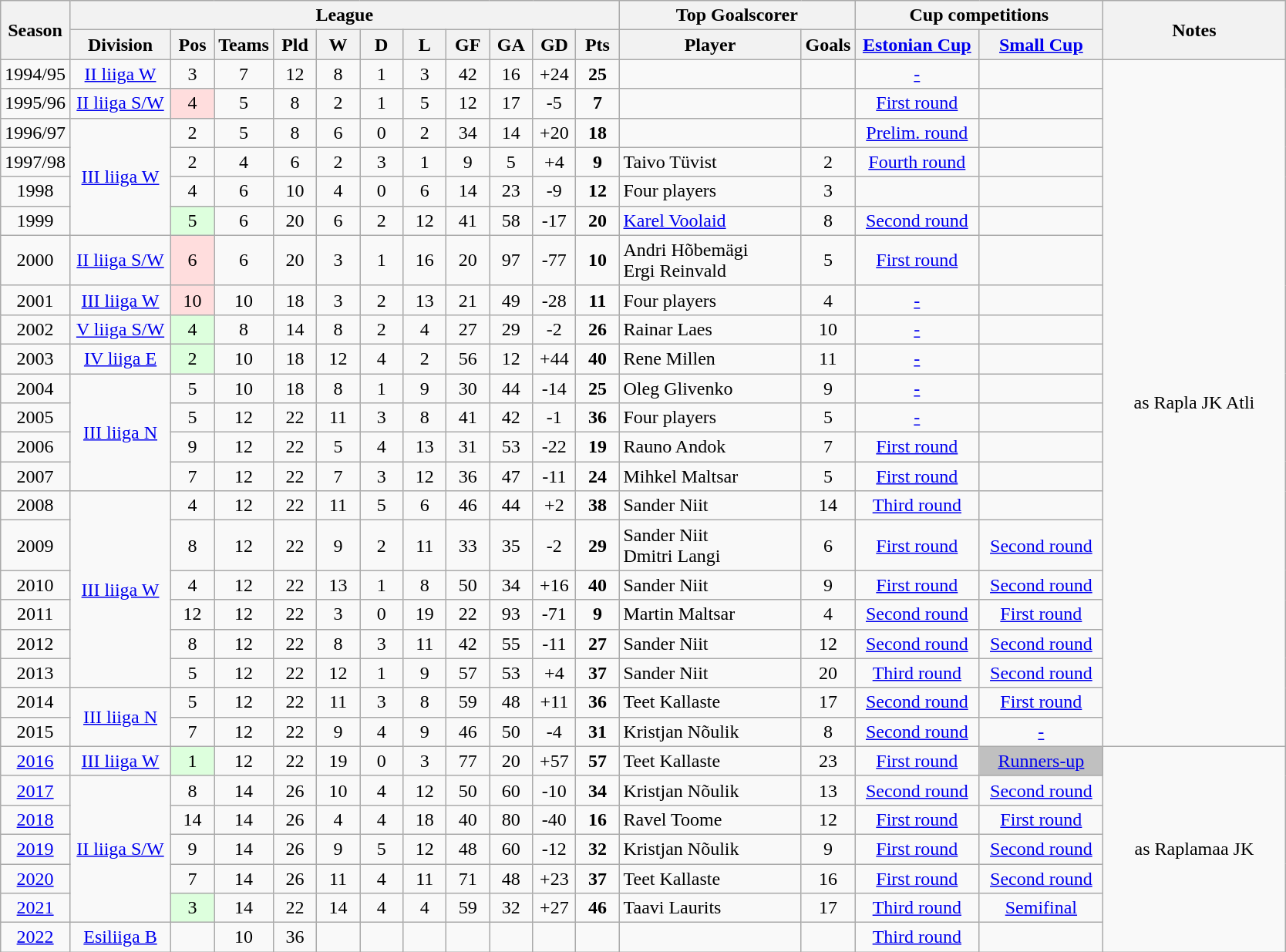<table class="wikitable">
<tr>
<th rowspan=2>Season</th>
<th colspan=11>League</th>
<th colspan=2>Top Goalscorer</th>
<th colspan=2>Cup competitions</th>
<th width=150px rowspan=2>Notes</th>
</tr>
<tr>
<th width=80px>Division</th>
<th width=30px>Pos</th>
<th width=30px>Teams</th>
<th width=30px>Pld</th>
<th width=30px>W</th>
<th width=30px>D</th>
<th width=30px>L</th>
<th width=30px>GF</th>
<th width=30px>GA</th>
<th width=30px>GD</th>
<th width=30px>Pts</th>
<th width=150px>Player</th>
<th width=30px>Goals</th>
<th width=100px><a href='#'>Estonian Cup</a></th>
<th width=100px><a href='#'>Small Cup</a></th>
</tr>
<tr align=center>
<td>1994/95</td>
<td><a href='#'>II liiga W</a></td>
<td>3</td>
<td>7</td>
<td>12</td>
<td>8</td>
<td>1</td>
<td>3</td>
<td>42</td>
<td>16</td>
<td>+24</td>
<td><strong>25</strong></td>
<td align=left></td>
<td></td>
<td><a href='#'>-</a></td>
<td></td>
<td rowspan=22>as Rapla JK Atli</td>
</tr>
<tr align=center>
<td>1995/96</td>
<td><a href='#'>II liiga S/W</a></td>
<td style="background:#FFDDDD;">4</td>
<td>5</td>
<td>8</td>
<td>2</td>
<td>1</td>
<td>5</td>
<td>12</td>
<td>17</td>
<td>-5</td>
<td><strong>7</strong></td>
<td align=left></td>
<td></td>
<td><a href='#'>First round</a></td>
<td></td>
</tr>
<tr align=center>
<td>1996/97</td>
<td rowspan=4><a href='#'>III liiga W</a></td>
<td>2</td>
<td>5</td>
<td>8</td>
<td>6</td>
<td>0</td>
<td>2</td>
<td>34</td>
<td>14</td>
<td>+20</td>
<td><strong>18</strong></td>
<td align=left></td>
<td></td>
<td><a href='#'>Prelim. round</a></td>
<td></td>
</tr>
<tr align=center>
<td>1997/98</td>
<td>2</td>
<td>4</td>
<td>6</td>
<td>2</td>
<td>3</td>
<td>1</td>
<td>9</td>
<td>5</td>
<td>+4</td>
<td><strong>9</strong></td>
<td align=left> Taivo Tüvist</td>
<td>2</td>
<td><a href='#'>Fourth round</a></td>
<td></td>
</tr>
<tr align=center>
<td>1998</td>
<td>4</td>
<td>6</td>
<td>10</td>
<td>4</td>
<td>0</td>
<td>6</td>
<td>14</td>
<td>23</td>
<td>-9</td>
<td><strong>12</strong></td>
<td align=left>Four players</td>
<td>3</td>
<td></td>
<td></td>
</tr>
<tr align=center>
<td>1999</td>
<td style="background:#DDFFDD;">5</td>
<td>6</td>
<td>20</td>
<td>6</td>
<td>2</td>
<td>12</td>
<td>41</td>
<td>58</td>
<td>-17</td>
<td><strong>20</strong></td>
<td align=left> <a href='#'>Karel Voolaid</a></td>
<td>8</td>
<td><a href='#'>Second round</a></td>
<td></td>
</tr>
<tr align=center>
<td>2000</td>
<td><a href='#'>II liiga S/W</a></td>
<td style="background:#FFDDDD;">6</td>
<td>6</td>
<td>20</td>
<td>3</td>
<td>1</td>
<td>16</td>
<td>20</td>
<td>97</td>
<td>-77</td>
<td><strong>10</strong></td>
<td align=left> Andri Hõbemägi <br>  Ergi Reinvald</td>
<td>5</td>
<td><a href='#'>First round</a></td>
<td></td>
</tr>
<tr align=center>
<td>2001</td>
<td><a href='#'>III liiga W</a></td>
<td style="background:#FFDDDD;">10</td>
<td>10</td>
<td>18</td>
<td>3</td>
<td>2</td>
<td>13</td>
<td>21</td>
<td>49</td>
<td>-28</td>
<td><strong>11</strong></td>
<td align=left>Four players</td>
<td>4</td>
<td><a href='#'>-</a></td>
<td></td>
</tr>
<tr align=center>
<td>2002</td>
<td><a href='#'>V liiga S/W</a></td>
<td style="background:#DDFFDD;">4</td>
<td>8</td>
<td>14</td>
<td>8</td>
<td>2</td>
<td>4</td>
<td>27</td>
<td>29</td>
<td>-2</td>
<td><strong>26</strong></td>
<td align=left> Rainar Laes</td>
<td>10</td>
<td><a href='#'>-</a></td>
<td></td>
</tr>
<tr align=center>
<td>2003</td>
<td><a href='#'>IV liiga E</a></td>
<td style="background:#DDFFDD;">2</td>
<td>10</td>
<td>18</td>
<td>12</td>
<td>4</td>
<td>2</td>
<td>56</td>
<td>12</td>
<td>+44</td>
<td><strong>40</strong></td>
<td align=left> Rene Millen</td>
<td>11</td>
<td><a href='#'>-</a></td>
<td></td>
</tr>
<tr align=center>
<td>2004</td>
<td rowspan=4><a href='#'>III liiga N</a></td>
<td>5</td>
<td>10</td>
<td>18</td>
<td>8</td>
<td>1</td>
<td>9</td>
<td>30</td>
<td>44</td>
<td>-14</td>
<td><strong>25</strong></td>
<td align=left> Oleg Glivenko</td>
<td>9</td>
<td><a href='#'>-</a></td>
<td></td>
</tr>
<tr align=center>
<td>2005</td>
<td>5</td>
<td>12</td>
<td>22</td>
<td>11</td>
<td>3</td>
<td>8</td>
<td>41</td>
<td>42</td>
<td>-1</td>
<td><strong>36</strong></td>
<td align=left>Four players</td>
<td>5</td>
<td><a href='#'>-</a></td>
<td></td>
</tr>
<tr align=center>
<td>2006</td>
<td>9</td>
<td>12</td>
<td>22</td>
<td>5</td>
<td>4</td>
<td>13</td>
<td>31</td>
<td>53</td>
<td>-22</td>
<td><strong>19</strong></td>
<td align=left> Rauno Andok</td>
<td>7</td>
<td><a href='#'>First round</a></td>
<td></td>
</tr>
<tr align=center>
<td>2007</td>
<td>7</td>
<td>12</td>
<td>22</td>
<td>7</td>
<td>3</td>
<td>12</td>
<td>36</td>
<td>47</td>
<td>-11</td>
<td><strong>24</strong></td>
<td align=left> Mihkel Maltsar</td>
<td>5</td>
<td><a href='#'>First round</a></td>
<td></td>
</tr>
<tr align=center>
<td>2008</td>
<td rowspan=6><a href='#'>III liiga W</a></td>
<td>4</td>
<td>12</td>
<td>22</td>
<td>11</td>
<td>5</td>
<td>6</td>
<td>46</td>
<td>44</td>
<td>+2</td>
<td><strong>38</strong></td>
<td align=left> Sander Niit</td>
<td>14</td>
<td><a href='#'>Third round</a></td>
<td></td>
</tr>
<tr align=center>
<td>2009</td>
<td>8</td>
<td>12</td>
<td>22</td>
<td>9</td>
<td>2</td>
<td>11</td>
<td>33</td>
<td>35</td>
<td>-2</td>
<td><strong>29</strong></td>
<td align=left> Sander Niit <br>  Dmitri Langi</td>
<td>6</td>
<td><a href='#'>First round</a></td>
<td><a href='#'>Second round</a></td>
</tr>
<tr align=center>
<td>2010</td>
<td>4</td>
<td>12</td>
<td>22</td>
<td>13</td>
<td>1</td>
<td>8</td>
<td>50</td>
<td>34</td>
<td>+16</td>
<td><strong>40</strong></td>
<td align=left> Sander Niit</td>
<td>9</td>
<td><a href='#'>First round</a></td>
<td><a href='#'>Second round</a></td>
</tr>
<tr align=center>
<td>2011</td>
<td>12</td>
<td>12</td>
<td>22</td>
<td>3</td>
<td>0</td>
<td>19</td>
<td>22</td>
<td>93</td>
<td>-71</td>
<td><strong>9</strong></td>
<td align=left> Martin Maltsar</td>
<td>4</td>
<td><a href='#'>Second round</a></td>
<td><a href='#'>First round</a></td>
</tr>
<tr align=center>
<td>2012</td>
<td>8</td>
<td>12</td>
<td>22</td>
<td>8</td>
<td>3</td>
<td>11</td>
<td>42</td>
<td>55</td>
<td>-11</td>
<td><strong>27</strong></td>
<td align=left> Sander Niit</td>
<td>12</td>
<td><a href='#'>Second round</a></td>
<td><a href='#'>Second round</a></td>
</tr>
<tr align=center>
<td>2013</td>
<td>5</td>
<td>12</td>
<td>22</td>
<td>12</td>
<td>1</td>
<td>9</td>
<td>57</td>
<td>53</td>
<td>+4</td>
<td><strong>37</strong></td>
<td align=left> Sander Niit</td>
<td>20</td>
<td><a href='#'>Third round</a></td>
<td><a href='#'>Second round</a></td>
</tr>
<tr align=center>
<td>2014</td>
<td rowspan=2><a href='#'>III liiga N</a></td>
<td>5</td>
<td>12</td>
<td>22</td>
<td>11</td>
<td>3</td>
<td>8</td>
<td>59</td>
<td>48</td>
<td>+11</td>
<td><strong>36</strong></td>
<td align=left> Teet Kallaste</td>
<td>17</td>
<td><a href='#'>Second round</a></td>
<td><a href='#'>First round</a></td>
</tr>
<tr align=center>
<td>2015</td>
<td>7</td>
<td>12</td>
<td>22</td>
<td>9</td>
<td>4</td>
<td>9</td>
<td>46</td>
<td>50</td>
<td>-4</td>
<td><strong>31</strong></td>
<td align=left> Kristjan Nõulik</td>
<td>8</td>
<td><a href='#'>Second round</a></td>
<td><a href='#'>-</a></td>
</tr>
<tr align=center>
<td><a href='#'>2016</a></td>
<td><a href='#'>III liiga W</a></td>
<td style="background:#DDFFDD;">1</td>
<td>12</td>
<td>22</td>
<td>19</td>
<td>0</td>
<td>3</td>
<td>77</td>
<td>20</td>
<td>+57</td>
<td><strong>57</strong></td>
<td align=left> Teet Kallaste</td>
<td>23</td>
<td><a href='#'>First round</a></td>
<td style="background:Silver;"><a href='#'>Runners-up</a></td>
<td rowspan=10>as Raplamaa JK</td>
</tr>
<tr align=center>
<td><a href='#'>2017</a></td>
<td rowspan=5><a href='#'>II liiga S/W</a></td>
<td>8</td>
<td>14</td>
<td>26</td>
<td>10</td>
<td>4</td>
<td>12</td>
<td>50</td>
<td>60</td>
<td>-10</td>
<td><strong>34</strong></td>
<td align=left> Kristjan Nõulik</td>
<td>13</td>
<td><a href='#'>Second round</a></td>
<td><a href='#'>Second round</a></td>
</tr>
<tr align=center>
<td><a href='#'>2018</a></td>
<td>14</td>
<td>14</td>
<td>26</td>
<td>4</td>
<td>4</td>
<td>18</td>
<td>40</td>
<td>80</td>
<td>-40</td>
<td><strong>16</strong></td>
<td align=left> Ravel Toome</td>
<td>12</td>
<td><a href='#'>First round</a></td>
<td><a href='#'>First round</a></td>
</tr>
<tr align=center>
<td><a href='#'>2019</a></td>
<td>9</td>
<td>14</td>
<td>26</td>
<td>9</td>
<td>5</td>
<td>12</td>
<td>48</td>
<td>60</td>
<td>-12</td>
<td><strong>32</strong></td>
<td align=left> Kristjan Nõulik</td>
<td>9</td>
<td><a href='#'>First round</a></td>
<td><a href='#'>Second round</a></td>
</tr>
<tr align=center>
<td><a href='#'>2020</a></td>
<td>7</td>
<td>14</td>
<td>26</td>
<td>11</td>
<td>4</td>
<td>11</td>
<td>71</td>
<td>48</td>
<td>+23</td>
<td><strong>37</strong></td>
<td align=left> Teet Kallaste</td>
<td>16</td>
<td><a href='#'>First round</a></td>
<td><a href='#'>Second round</a></td>
</tr>
<tr align=center>
<td><a href='#'>2021</a></td>
<td style="background:#DDFFDD;">3</td>
<td>14</td>
<td>22</td>
<td>14</td>
<td>4</td>
<td>4</td>
<td>59</td>
<td>32</td>
<td>+27</td>
<td><strong>46</strong></td>
<td align=left> Taavi Laurits</td>
<td>17</td>
<td><a href='#'>Third round</a></td>
<td><a href='#'>Semifinal</a></td>
</tr>
<tr align=center>
<td><a href='#'>2022</a></td>
<td><a href='#'>Esiliiga B</a></td>
<td></td>
<td>10</td>
<td>36</td>
<td></td>
<td></td>
<td></td>
<td></td>
<td></td>
<td></td>
<td></td>
<td align=left></td>
<td></td>
<td><a href='#'>Third round</a></td>
</tr>
</table>
